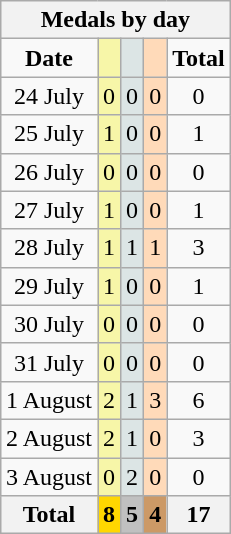<table class="wikitable" style="font-size:100%; float:right">
<tr align=center>
<th colspan=7>Medals by day</th>
</tr>
<tr align=center>
<td><strong>Date</strong></td>
<td bgcolor=#f7f6a8></td>
<td bgcolor=#dce5e5></td>
<td bgcolor=#ffdab9></td>
<td><strong>Total</strong></td>
</tr>
<tr align=center>
<td>24 July</td>
<td style="background:#f7f6a8;">0</td>
<td style="background:#dce5e5;">0</td>
<td style="background:#ffdab9;">0</td>
<td>0</td>
</tr>
<tr align=center>
<td>25 July</td>
<td style="background:#f7f6a8;">1</td>
<td style="background:#dce5e5;">0</td>
<td style="background:#ffdab9;">0</td>
<td>1</td>
</tr>
<tr align=center>
<td>26 July</td>
<td style="background:#f7f6a8;">0</td>
<td style="background:#dce5e5;">0</td>
<td style="background:#ffdab9;">0</td>
<td>0</td>
</tr>
<tr align=center>
<td>27 July</td>
<td style="background:#f7f6a8;">1</td>
<td style="background:#dce5e5;">0</td>
<td style="background:#ffdab9;">0</td>
<td>1</td>
</tr>
<tr align=center>
<td>28 July</td>
<td style="background:#f7f6a8;">1</td>
<td style="background:#dce5e5;">1</td>
<td style="background:#ffdab9;">1</td>
<td>3</td>
</tr>
<tr align=center>
<td>29 July</td>
<td style="background:#f7f6a8;">1</td>
<td style="background:#dce5e5;">0</td>
<td style="background:#ffdab9;">0</td>
<td>1</td>
</tr>
<tr align=center>
<td>30 July</td>
<td style="background:#f7f6a8;">0</td>
<td style="background:#dce5e5;">0</td>
<td style="background:#ffdab9;">0</td>
<td>0</td>
</tr>
<tr align=center>
<td>31 July</td>
<td style="background:#f7f6a8;">0</td>
<td style="background:#dce5e5;">0</td>
<td style="background:#ffdab9;">0</td>
<td>0</td>
</tr>
<tr align=center>
<td>1 August</td>
<td style="background:#f7f6a8;">2</td>
<td style="background:#dce5e5;">1</td>
<td style="background:#ffdab9;">3</td>
<td>6</td>
</tr>
<tr align=center>
<td>2 August</td>
<td style="background:#f7f6a8;">2</td>
<td style="background:#dce5e5;">1</td>
<td style="background:#ffdab9;">0</td>
<td>3</td>
</tr>
<tr align=center>
<td>3 August</td>
<td style="background:#f7f6a8;">0</td>
<td style="background:#dce5e5;">2</td>
<td style="background:#ffdab9;">0</td>
<td>0</td>
</tr>
<tr align=center>
<th>Total</th>
<th style="background:gold;">8</th>
<th style="background:silver;">5</th>
<th style="background:#c96;">4</th>
<th>17</th>
</tr>
</table>
